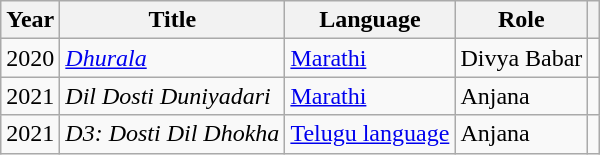<table class="wikitable sortable">
<tr>
<th>Year</th>
<th>Title</th>
<th>Language</th>
<th>Role</th>
<th class="unsortable"></th>
</tr>
<tr>
<td>2020</td>
<td><em><a href='#'>Dhurala</a></em></td>
<td><a href='#'>Marathi</a></td>
<td>Divya Babar</td>
<td></td>
</tr>
<tr>
<td>2021</td>
<td><em>Dil Dosti Duniyadari</em></td>
<td><a href='#'>Marathi</a></td>
<td>Anjana</td>
<td></td>
</tr>
<tr>
<td>2021</td>
<td><em>D3: Dosti Dil Dhokha</em></td>
<td><a href='#'>Telugu language</a></td>
<td>Anjana</td>
<td></td>
</tr>
</table>
